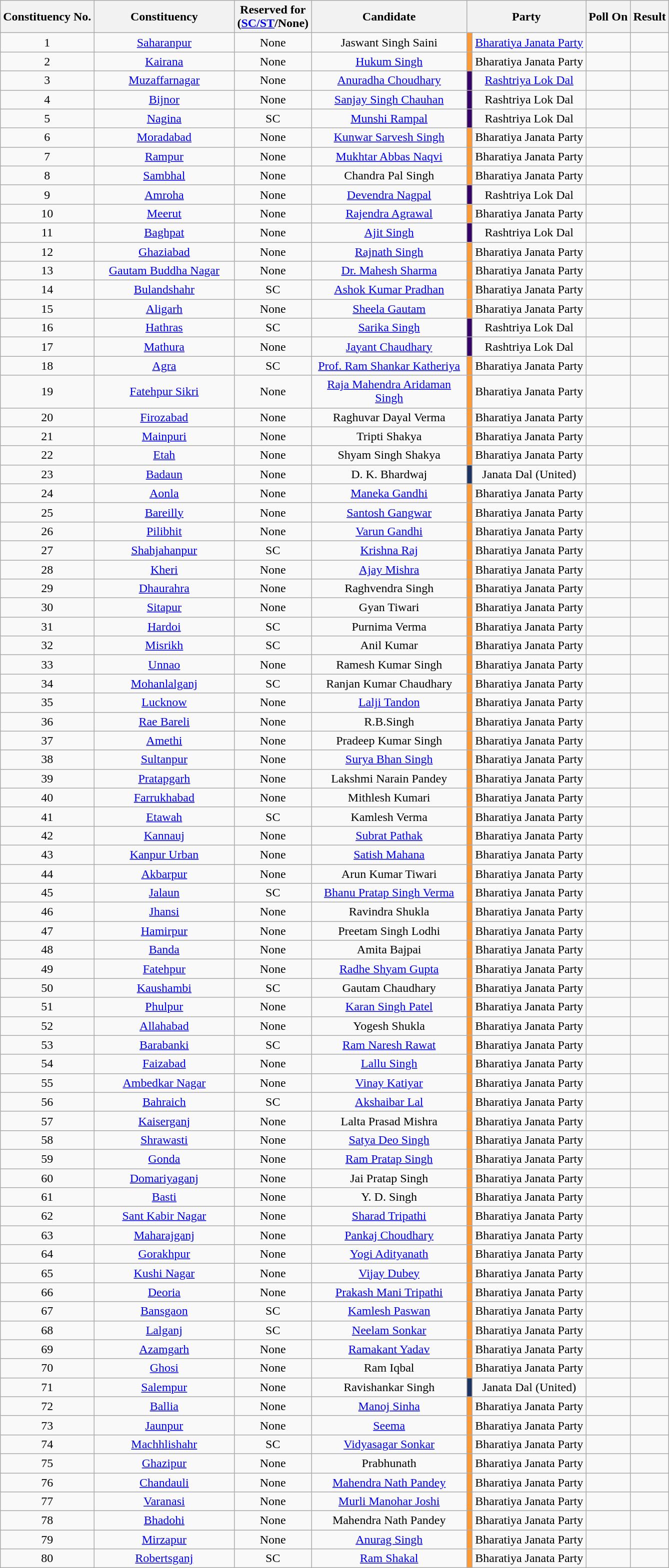<table class="wikitable sortable" style="text-align:center">
<tr>
<th>Constituency No.</th>
<th style="width:180px;">Constituency</th>
<th>Reserved for<br>(<a href='#'>SC/ST</a>/None)</th>
<th style="width:200px;">Candidate</th>
<th colspan="2">Party</th>
<th>Poll On</th>
<th>Result</th>
</tr>
<tr>
<td style="text-align:center;">1</td>
<td><a href='#'>Saharanpur</a></td>
<td>None</td>
<td>Jaswant Singh Saini</td>
<td bgcolor=#FF9933></td>
<td><a href='#'>Bharatiya Janata Party</a></td>
<td></td>
<td></td>
</tr>
<tr>
<td style="text-align:center;">2</td>
<td><a href='#'>Kairana</a></td>
<td>None</td>
<td><a href='#'>Hukum Singh</a></td>
<td bgcolor=#FF9933></td>
<td>Bharatiya Janata Party</td>
<td></td>
<td></td>
</tr>
<tr>
<td style="text-align:center;">3</td>
<td><a href='#'>Muzaffarnagar</a></td>
<td>None</td>
<td><a href='#'>Anuradha Choudhary</a></td>
<td bgcolor=#330066></td>
<td><a href='#'>Rashtriya Lok Dal</a></td>
<td></td>
<td></td>
</tr>
<tr>
<td style="text-align:center;">4</td>
<td><a href='#'>Bijnor</a></td>
<td>None</td>
<td><a href='#'>Sanjay Singh Chauhan</a></td>
<td bgcolor=#330066></td>
<td>Rashtriya Lok Dal</td>
<td></td>
<td></td>
</tr>
<tr>
<td style="text-align:center;">5</td>
<td><a href='#'>Nagina</a></td>
<td>SC</td>
<td><a href='#'>Munshi Rampal</a></td>
<td bgcolor=#330066></td>
<td>Rashtriya Lok Dal</td>
<td></td>
<td></td>
</tr>
<tr>
<td style="text-align:center;">6</td>
<td><a href='#'>Moradabad</a></td>
<td>None</td>
<td><a href='#'>Kunwar Sarvesh Singh</a></td>
<td bgcolor=#FF9933></td>
<td>Bharatiya Janata Party</td>
<td></td>
<td></td>
</tr>
<tr>
<td style="text-align:center;">7</td>
<td><a href='#'>Rampur</a></td>
<td>None</td>
<td><a href='#'>Mukhtar Abbas Naqvi</a></td>
<td bgcolor=#FF9933></td>
<td>Bharatiya Janata Party</td>
<td></td>
<td></td>
</tr>
<tr>
<td style="text-align:center;">8</td>
<td><a href='#'>Sambhal</a></td>
<td>None</td>
<td>Chandra Pal Singh</td>
<td bgcolor=#FF9933></td>
<td>Bharatiya Janata Party</td>
<td></td>
<td></td>
</tr>
<tr>
<td style="text-align:center;">9</td>
<td><a href='#'>Amroha</a></td>
<td>None</td>
<td><a href='#'>Devendra Nagpal</a></td>
<td bgcolor=#330066></td>
<td>Rashtriya Lok Dal</td>
<td></td>
<td></td>
</tr>
<tr>
<td style="text-align:center;">10</td>
<td><a href='#'>Meerut</a></td>
<td>None</td>
<td><a href='#'>Rajendra Agrawal</a></td>
<td bgcolor=#FF9933></td>
<td>Bharatiya Janata Party</td>
<td></td>
<td></td>
</tr>
<tr>
<td style="text-align:center;">11</td>
<td><a href='#'>Baghpat</a></td>
<td>None</td>
<td><a href='#'>Ajit Singh</a></td>
<td bgcolor=#330066></td>
<td>Rashtriya Lok Dal</td>
<td></td>
<td></td>
</tr>
<tr>
<td style="text-align:center;">12</td>
<td><a href='#'>Ghaziabad</a></td>
<td>None</td>
<td><a href='#'>Rajnath Singh</a></td>
<td bgcolor=#FF9933></td>
<td>Bharatiya Janata Party</td>
<td></td>
<td></td>
</tr>
<tr>
<td style="text-align:center;">13</td>
<td><a href='#'>Gautam Buddha Nagar</a></td>
<td>None</td>
<td><a href='#'>Dr. Mahesh Sharma</a></td>
<td bgcolor=#FF9933></td>
<td>Bharatiya Janata Party</td>
<td></td>
<td></td>
</tr>
<tr>
<td style="text-align:center;">14</td>
<td><a href='#'>Bulandshahr</a></td>
<td>SC</td>
<td><a href='#'>Ashok Kumar Pradhan</a></td>
<td bgcolor=#FF9933></td>
<td>Bharatiya Janata Party</td>
<td></td>
<td></td>
</tr>
<tr>
<td style="text-align:center;">15</td>
<td><a href='#'>Aligarh</a></td>
<td>None</td>
<td><a href='#'>Sheela Gautam</a></td>
<td bgcolor=#FF9933></td>
<td>Bharatiya Janata Party</td>
<td></td>
<td></td>
</tr>
<tr>
<td style="text-align:center;">16</td>
<td><a href='#'>Hathras</a></td>
<td>SC</td>
<td><a href='#'>Sarika Singh</a></td>
<td bgcolor=#330066></td>
<td>Rashtriya Lok Dal</td>
<td></td>
<td></td>
</tr>
<tr>
<td style="text-align:center;">17</td>
<td><a href='#'>Mathura</a></td>
<td>None</td>
<td><a href='#'>Jayant Chaudhary</a></td>
<td bgcolor=#330066></td>
<td>Rashtriya Lok Dal</td>
<td></td>
<td></td>
</tr>
<tr>
<td style="text-align:center;">18</td>
<td><a href='#'>Agra</a></td>
<td>SC</td>
<td><a href='#'>Prof. Ram Shankar Katheriya</a></td>
<td bgcolor=#FF9933></td>
<td>Bharatiya Janata Party</td>
<td></td>
<td></td>
</tr>
<tr>
<td style="text-align:center;">19</td>
<td><a href='#'>Fatehpur Sikri</a></td>
<td>None</td>
<td><a href='#'>Raja Mahendra Aridaman Singh</a></td>
<td bgcolor=#FF9933></td>
<td>Bharatiya Janata Party</td>
<td></td>
<td></td>
</tr>
<tr>
<td style="text-align:center;">20</td>
<td><a href='#'>Firozabad</a></td>
<td>None</td>
<td>Raghuvar Dayal Verma</td>
<td bgcolor=#FF9933></td>
<td>Bharatiya Janata Party</td>
<td></td>
<td></td>
</tr>
<tr>
<td style="text-align:center;">21</td>
<td><a href='#'>Mainpuri</a></td>
<td>None</td>
<td>Tripti Shakya</td>
<td bgcolor=#FF9933></td>
<td>Bharatiya Janata Party</td>
<td></td>
<td></td>
</tr>
<tr>
<td style="text-align:center;">22</td>
<td><a href='#'>Etah</a></td>
<td>None</td>
<td>Shyam Singh Shakya</td>
<td bgcolor=#FF9933></td>
<td>Bharatiya Janata Party</td>
<td></td>
<td></td>
</tr>
<tr>
<td style="text-align:center;">23</td>
<td><a href='#'>Badaun</a></td>
<td>None</td>
<td>D. K. Bhardwaj</td>
<td bgcolor=#1D3463></td>
<td>Janata Dal (United)</td>
<td></td>
<td></td>
</tr>
<tr>
<td style="text-align:center;">24</td>
<td><a href='#'>Aonla</a></td>
<td>None</td>
<td><a href='#'>Maneka Gandhi</a></td>
<td bgcolor=#FF9933></td>
<td>Bharatiya Janata Party</td>
<td></td>
<td></td>
</tr>
<tr>
<td style="text-align:center;">25</td>
<td><a href='#'>Bareilly</a></td>
<td>None</td>
<td><a href='#'>Santosh Gangwar</a></td>
<td bgcolor=#FF9933></td>
<td>Bharatiya Janata Party</td>
<td></td>
<td></td>
</tr>
<tr>
<td style="text-align:center;">26</td>
<td><a href='#'>Pilibhit</a></td>
<td>None</td>
<td><a href='#'>Varun Gandhi</a></td>
<td bgcolor=#FF9933></td>
<td>Bharatiya Janata Party</td>
<td></td>
<td></td>
</tr>
<tr>
<td style="text-align:center;">27</td>
<td><a href='#'>Shahjahanpur</a></td>
<td>SC</td>
<td><a href='#'>Krishna Raj</a></td>
<td bgcolor=#FF9933></td>
<td>Bharatiya Janata Party</td>
<td></td>
<td></td>
</tr>
<tr>
<td style="text-align:center;">28</td>
<td><a href='#'>Kheri</a></td>
<td>None</td>
<td><a href='#'>Ajay Mishra</a></td>
<td bgcolor=#FF9933></td>
<td>Bharatiya Janata Party</td>
<td></td>
<td></td>
</tr>
<tr>
<td style="text-align:center;">29</td>
<td><a href='#'>Dhaurahra</a></td>
<td>None</td>
<td>Raghvendra Singh</td>
<td bgcolor=#FF9933></td>
<td>Bharatiya Janata Party</td>
<td></td>
<td></td>
</tr>
<tr>
<td style="text-align:center;">30</td>
<td><a href='#'>Sitapur</a></td>
<td>None</td>
<td>Gyan Tiwari</td>
<td bgcolor=#FF9933></td>
<td>Bharatiya Janata Party</td>
<td></td>
<td></td>
</tr>
<tr>
<td style="text-align:center;">31</td>
<td><a href='#'>Hardoi</a></td>
<td>SC</td>
<td>Purnima Verma</td>
<td bgcolor=#FF9933></td>
<td>Bharatiya Janata Party</td>
<td></td>
<td></td>
</tr>
<tr>
<td style="text-align:center;">32</td>
<td><a href='#'>Misrikh</a></td>
<td>SC</td>
<td>Anil Kumar</td>
<td bgcolor=#FF9933></td>
<td>Bharatiya Janata Party</td>
<td></td>
<td></td>
</tr>
<tr>
<td style="text-align:center;">33</td>
<td><a href='#'>Unnao</a></td>
<td>None</td>
<td>Ramesh Kumar Singh</td>
<td bgcolor=#FF9933></td>
<td>Bharatiya Janata Party</td>
<td></td>
<td></td>
</tr>
<tr>
<td style="text-align:center;">34</td>
<td><a href='#'>Mohanlalganj</a></td>
<td>SC</td>
<td>Ranjan Kumar Chaudhary</td>
<td bgcolor=#FF9933></td>
<td>Bharatiya Janata Party</td>
<td></td>
<td></td>
</tr>
<tr>
<td style="text-align:center;">35</td>
<td><a href='#'>Lucknow</a></td>
<td>None</td>
<td><a href='#'>Lalji Tandon</a></td>
<td bgcolor=#FF9933></td>
<td>Bharatiya Janata Party</td>
<td></td>
<td></td>
</tr>
<tr>
<td style="text-align:center;">36</td>
<td><a href='#'>Rae Bareli</a></td>
<td>None</td>
<td>R.B.Singh</td>
<td bgcolor=#FF9933></td>
<td>Bharatiya Janata Party</td>
<td></td>
<td></td>
</tr>
<tr>
<td style="text-align:center;">37</td>
<td><a href='#'>Amethi</a></td>
<td>None</td>
<td>Pradeep Kumar Singh</td>
<td bgcolor=#FF9933></td>
<td>Bharatiya Janata Party</td>
<td></td>
<td></td>
</tr>
<tr>
<td style="text-align:center;">38</td>
<td><a href='#'>Sultanpur</a></td>
<td>None</td>
<td><a href='#'>Surya Bhan Singh</a></td>
<td bgcolor=#FF9933></td>
<td>Bharatiya Janata Party</td>
<td></td>
<td></td>
</tr>
<tr>
<td style="text-align:center;">39</td>
<td><a href='#'>Pratapgarh</a></td>
<td>None</td>
<td>Lakshmi Narain Pandey</td>
<td bgcolor=#FF9933></td>
<td>Bharatiya Janata Party</td>
<td></td>
<td></td>
</tr>
<tr>
<td style="text-align:center;">40</td>
<td><a href='#'>Farrukhabad</a></td>
<td>None</td>
<td>Mithlesh Kumari</td>
<td bgcolor=#FF9933></td>
<td>Bharatiya Janata Party</td>
<td></td>
<td></td>
</tr>
<tr>
<td style="text-align:center;">41</td>
<td><a href='#'>Etawah</a></td>
<td>SC</td>
<td>Kamlesh Verma</td>
<td bgcolor=#FF9933></td>
<td>Bharatiya Janata Party</td>
<td></td>
<td></td>
</tr>
<tr>
<td style="text-align:center;">42</td>
<td><a href='#'>Kannauj</a></td>
<td>None</td>
<td><a href='#'>Subrat Pathak</a></td>
<td bgcolor=#FF9933></td>
<td>Bharatiya Janata Party</td>
<td></td>
<td></td>
</tr>
<tr>
<td style="text-align:center;">43</td>
<td><a href='#'>Kanpur Urban</a></td>
<td>None</td>
<td><a href='#'>Satish Mahana</a></td>
<td bgcolor=#FF9933></td>
<td>Bharatiya Janata Party</td>
<td></td>
<td></td>
</tr>
<tr>
<td style="text-align:center;">44</td>
<td><a href='#'>Akbarpur</a></td>
<td>None</td>
<td>Arun Kumar Tiwari</td>
<td bgcolor=#FF9933></td>
<td>Bharatiya Janata Party</td>
<td></td>
<td></td>
</tr>
<tr>
<td style="text-align:center;">45</td>
<td><a href='#'>Jalaun</a></td>
<td>SC</td>
<td><a href='#'>Bhanu Pratap Singh Verma</a></td>
<td bgcolor=#FF9933></td>
<td>Bharatiya Janata Party</td>
<td></td>
<td></td>
</tr>
<tr>
<td style="text-align:center;">46</td>
<td><a href='#'>Jhansi</a></td>
<td>None</td>
<td>Ravindra Shukla</td>
<td bgcolor=#FF9933></td>
<td>Bharatiya Janata Party</td>
<td></td>
<td></td>
</tr>
<tr>
<td style="text-align:center;">47</td>
<td><a href='#'>Hamirpur</a></td>
<td>None</td>
<td>Preetam Singh Lodhi</td>
<td bgcolor=#FF9933></td>
<td>Bharatiya Janata Party</td>
<td></td>
<td></td>
</tr>
<tr>
<td style="text-align:center;">48</td>
<td><a href='#'>Banda</a></td>
<td>None</td>
<td>Amita Bajpai</td>
<td bgcolor=#FF9933></td>
<td>Bharatiya Janata Party</td>
<td></td>
<td></td>
</tr>
<tr>
<td style="text-align:center;">49</td>
<td><a href='#'>Fatehpur</a></td>
<td>None</td>
<td><a href='#'>Radhe Shyam Gupta</a></td>
<td bgcolor=#FF9933></td>
<td>Bharatiya Janata Party</td>
<td></td>
<td></td>
</tr>
<tr>
<td style="text-align:center;">50</td>
<td><a href='#'>Kaushambi</a></td>
<td>SC</td>
<td>Gautam Chaudhary</td>
<td bgcolor=#FF9933></td>
<td>Bharatiya Janata Party</td>
<td></td>
<td></td>
</tr>
<tr>
<td style="text-align:center;">51</td>
<td><a href='#'>Phulpur</a></td>
<td>None</td>
<td><a href='#'>Karan Singh Patel</a></td>
<td bgcolor=#FF9933></td>
<td>Bharatiya Janata Party</td>
<td></td>
<td></td>
</tr>
<tr>
<td style="text-align:center;">52</td>
<td><a href='#'>Allahabad</a></td>
<td>None</td>
<td>Yogesh Shukla</td>
<td bgcolor=#FF9933></td>
<td>Bharatiya Janata Party</td>
<td></td>
<td></td>
</tr>
<tr>
<td style="text-align:center;">53</td>
<td><a href='#'>Barabanki</a></td>
<td>SC</td>
<td><a href='#'>Ram Naresh Rawat</a></td>
<td bgcolor=#FF9933></td>
<td>Bharatiya Janata Party</td>
<td></td>
<td></td>
</tr>
<tr>
<td style="text-align:center;">54</td>
<td><a href='#'>Faizabad</a></td>
<td>None</td>
<td><a href='#'>Lallu Singh</a></td>
<td bgcolor=#FF9933></td>
<td>Bharatiya Janata Party</td>
<td></td>
<td></td>
</tr>
<tr>
<td style="text-align:center;">55</td>
<td><a href='#'>Ambedkar Nagar</a></td>
<td>None</td>
<td><a href='#'>Vinay Katiyar</a></td>
<td bgcolor=#FF9933></td>
<td>Bharatiya Janata Party</td>
<td></td>
<td></td>
</tr>
<tr>
<td style="text-align:center;">56</td>
<td><a href='#'>Bahraich</a></td>
<td>SC</td>
<td><a href='#'>Akshaibar Lal</a></td>
<td bgcolor=#FF9933></td>
<td>Bharatiya Janata Party</td>
<td></td>
<td></td>
</tr>
<tr>
<td style="text-align:center;">57</td>
<td><a href='#'>Kaiserganj</a></td>
<td>None</td>
<td>Lalta Prasad Mishra</td>
<td bgcolor=#FF9933></td>
<td>Bharatiya Janata Party</td>
<td></td>
<td></td>
</tr>
<tr>
<td style="text-align:center;">58</td>
<td><a href='#'>Shrawasti</a></td>
<td>None</td>
<td><a href='#'>Satya Deo Singh</a></td>
<td bgcolor=#FF9933></td>
<td>Bharatiya Janata Party</td>
<td></td>
<td></td>
</tr>
<tr>
<td style="text-align:center;">59</td>
<td><a href='#'>Gonda</a></td>
<td>None</td>
<td><a href='#'>Ram Pratap Singh</a></td>
<td bgcolor=#FF9933></td>
<td>Bharatiya Janata Party</td>
<td></td>
<td></td>
</tr>
<tr>
<td style="text-align:center;">60</td>
<td><a href='#'>Domariyaganj</a></td>
<td>None</td>
<td>Jai Pratap Singh</td>
<td bgcolor=#FF9933></td>
<td>Bharatiya Janata Party</td>
<td></td>
<td></td>
</tr>
<tr>
<td style="text-align:center;">61</td>
<td><a href='#'>Basti</a></td>
<td>None</td>
<td>Y. D. Singh</td>
<td bgcolor=#FF9933></td>
<td>Bharatiya Janata Party</td>
<td></td>
<td></td>
</tr>
<tr>
<td style="text-align:center;">62</td>
<td><a href='#'>Sant Kabir Nagar</a></td>
<td>None</td>
<td><a href='#'>Sharad Tripathi</a></td>
<td bgcolor=#FF9933></td>
<td>Bharatiya Janata Party</td>
<td></td>
<td></td>
</tr>
<tr>
<td style="text-align:center;">63</td>
<td><a href='#'>Maharajganj</a></td>
<td>None</td>
<td><a href='#'>Pankaj Choudhary</a></td>
<td bgcolor=#FF9933></td>
<td>Bharatiya Janata Party</td>
<td></td>
<td></td>
</tr>
<tr>
<td style="text-align:center;">64</td>
<td><a href='#'>Gorakhpur</a></td>
<td>None</td>
<td><a href='#'>Yogi Adityanath</a></td>
<td bgcolor=#FF9933></td>
<td>Bharatiya Janata Party</td>
<td></td>
<td></td>
</tr>
<tr>
<td style="text-align:center;">65</td>
<td><a href='#'>Kushi Nagar</a></td>
<td>None</td>
<td><a href='#'>Vijay Dubey</a></td>
<td bgcolor=#FF9933></td>
<td>Bharatiya Janata Party</td>
<td></td>
<td></td>
</tr>
<tr>
<td style="text-align:center;">66</td>
<td><a href='#'>Deoria</a></td>
<td>None</td>
<td><a href='#'>Prakash Mani Tripathi</a></td>
<td bgcolor=#FF9933></td>
<td>Bharatiya Janata Party</td>
<td></td>
<td></td>
</tr>
<tr>
<td style="text-align:center;">67</td>
<td><a href='#'>Bansgaon</a></td>
<td>SC</td>
<td><a href='#'>Kamlesh Paswan</a></td>
<td bgcolor=#FF9933></td>
<td>Bharatiya Janata Party</td>
<td></td>
<td></td>
</tr>
<tr>
<td style="text-align:center;">68</td>
<td><a href='#'>Lalganj</a></td>
<td>SC</td>
<td><a href='#'>Neelam Sonkar</a></td>
<td bgcolor=#FF9933></td>
<td>Bharatiya Janata Party</td>
<td></td>
<td></td>
</tr>
<tr>
<td style="text-align:center;">69</td>
<td><a href='#'>Azamgarh</a></td>
<td>None</td>
<td><a href='#'>Ramakant Yadav</a></td>
<td bgcolor=#FF9933></td>
<td>Bharatiya Janata Party</td>
<td></td>
<td></td>
</tr>
<tr>
<td style="text-align:center;">70</td>
<td><a href='#'>Ghosi</a></td>
<td>None</td>
<td>Ram Iqbal</td>
<td bgcolor=#FF9933></td>
<td>Bharatiya Janata Party</td>
<td></td>
<td></td>
</tr>
<tr>
<td style="text-align:center;">71</td>
<td><a href='#'>Salempur</a></td>
<td>None</td>
<td>Ravishankar Singh</td>
<td bgcolor=#1D3463></td>
<td>Janata Dal (United)</td>
<td></td>
<td></td>
</tr>
<tr>
<td style="text-align:center;">72</td>
<td><a href='#'>Ballia</a></td>
<td>None</td>
<td><a href='#'>Manoj Sinha</a></td>
<td bgcolor=#FF9933></td>
<td>Bharatiya Janata Party</td>
<td></td>
<td></td>
</tr>
<tr>
<td style="text-align:center;">73</td>
<td><a href='#'>Jaunpur</a></td>
<td>None</td>
<td><a href='#'>Seema</a></td>
<td bgcolor=#FF9933></td>
<td>Bharatiya Janata Party</td>
<td></td>
<td></td>
</tr>
<tr>
<td style="text-align:center;">74</td>
<td><a href='#'>Machhlishahr</a></td>
<td>SC</td>
<td><a href='#'>Vidyasagar Sonkar</a></td>
<td bgcolor=#FF9933></td>
<td>Bharatiya Janata Party</td>
<td></td>
<td></td>
</tr>
<tr>
<td style="text-align:center;">75</td>
<td><a href='#'>Ghazipur</a></td>
<td>None</td>
<td>Prabhunath</td>
<td bgcolor=#FF9933></td>
<td>Bharatiya Janata Party</td>
<td></td>
<td></td>
</tr>
<tr>
<td style="text-align:center;">76</td>
<td><a href='#'>Chandauli</a></td>
<td>None</td>
<td><a href='#'>Mahendra Nath Pandey</a></td>
<td bgcolor=#FF9933></td>
<td>Bharatiya Janata Party</td>
<td></td>
<td></td>
</tr>
<tr>
<td style="text-align:center;">77</td>
<td><a href='#'>Varanasi</a></td>
<td>None</td>
<td><a href='#'>Murli Manohar Joshi</a></td>
<td bgcolor=#FF9933></td>
<td>Bharatiya Janata Party</td>
<td></td>
<td></td>
</tr>
<tr>
<td style="text-align:center;">78</td>
<td><a href='#'>Bhadohi</a></td>
<td>None</td>
<td>Mahendra Nath Pandey</td>
<td bgcolor=#FF9933></td>
<td>Bharatiya Janata Party</td>
<td></td>
<td></td>
</tr>
<tr>
<td style="text-align:center;">79</td>
<td><a href='#'>Mirzapur</a></td>
<td>None</td>
<td><a href='#'>Anurag Singh</a></td>
<td bgcolor=#FF9933></td>
<td>Bharatiya Janata Party</td>
<td></td>
<td></td>
</tr>
<tr>
<td style="text-align:center;">80</td>
<td><a href='#'>Robertsganj</a></td>
<td>SC</td>
<td><a href='#'>Ram Shakal</a></td>
<td bgcolor=#FF9933></td>
<td>Bharatiya Janata Party</td>
<td></td>
<td></td>
</tr>
</table>
